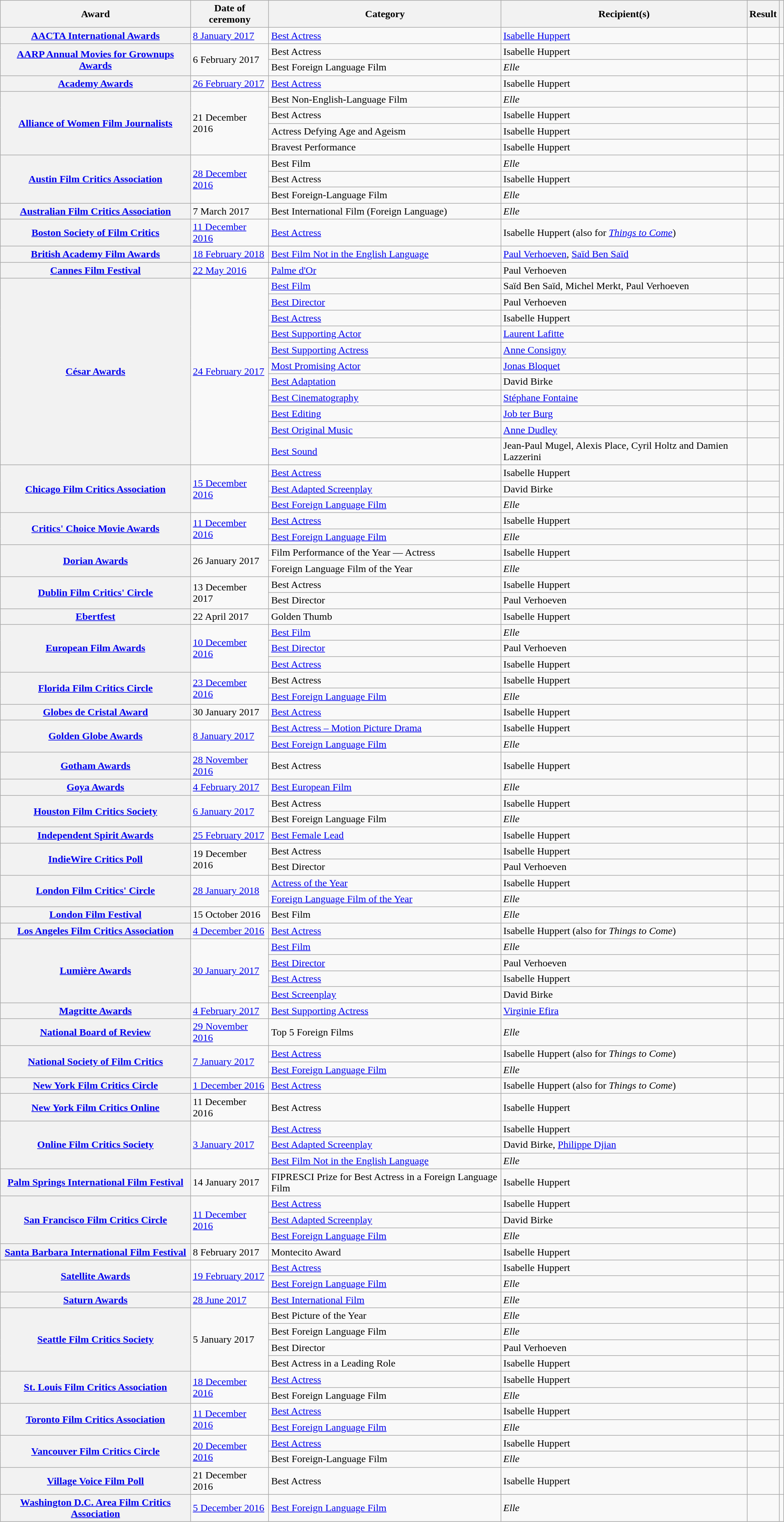<table class="wikitable plainrowheaders sortable">
<tr>
<th scope="col">Award</th>
<th scope="col">Date of ceremony</th>
<th scope="col">Category</th>
<th scope="col">Recipient(s)</th>
<th scope="col">Result</th>
<th scope="col" class="unsortable"></th>
</tr>
<tr>
<th scope="row"><a href='#'>AACTA International Awards</a></th>
<td><a href='#'>8 January 2017</a></td>
<td><a href='#'>Best Actress</a></td>
<td><a href='#'>Isabelle Huppert</a></td>
<td></td>
<td style="text-align:center;"></td>
</tr>
<tr>
<th scope="row" rowspan="2"><a href='#'>AARP Annual Movies for Grownups Awards</a></th>
<td rowspan="2">6 February 2017</td>
<td>Best Actress</td>
<td>Isabelle Huppert</td>
<td></td>
<td rowspan="2" style="text-align:center;"></td>
</tr>
<tr>
<td>Best Foreign Language Film</td>
<td><em>Elle</em></td>
<td></td>
</tr>
<tr>
<th scope="row"><a href='#'>Academy Awards</a></th>
<td><a href='#'>26 February 2017</a></td>
<td><a href='#'>Best Actress</a></td>
<td>Isabelle Huppert</td>
<td></td>
<td style="text-align:center;"></td>
</tr>
<tr>
<th scope="row" rowspan="4"><a href='#'>Alliance of Women Film Journalists</a></th>
<td rowspan="4">21 December 2016</td>
<td>Best Non-English-Language Film</td>
<td><em>Elle</em></td>
<td></td>
<td rowspan="4" style="text-align:center;"></td>
</tr>
<tr>
<td>Best Actress</td>
<td>Isabelle Huppert</td>
<td></td>
</tr>
<tr>
<td>Actress Defying Age and Ageism</td>
<td>Isabelle Huppert</td>
<td></td>
</tr>
<tr>
<td>Bravest Performance</td>
<td>Isabelle Huppert</td>
<td></td>
</tr>
<tr>
<th scope="row" rowspan="3"><a href='#'>Austin Film Critics Association</a></th>
<td rowspan="3"><a href='#'>28 December 2016</a></td>
<td>Best Film</td>
<td><em>Elle</em></td>
<td></td>
<td rowspan="3" style="text-align:center;"></td>
</tr>
<tr>
<td>Best Actress</td>
<td>Isabelle Huppert</td>
<td></td>
</tr>
<tr>
<td>Best Foreign-Language Film</td>
<td><em>Elle</em></td>
<td></td>
</tr>
<tr>
<th scope="row"><a href='#'>Australian Film Critics Association</a></th>
<td>7 March 2017</td>
<td>Best International Film (Foreign Language)</td>
<td><em>Elle</em></td>
<td></td>
<td style="text-align:center;"></td>
</tr>
<tr>
<th scope="row"><a href='#'>Boston Society of Film Critics</a></th>
<td><a href='#'>11 December 2016</a></td>
<td><a href='#'>Best Actress</a></td>
<td>Isabelle Huppert (also for <em><a href='#'>Things to Come</a></em>)</td>
<td></td>
<td style="text-align:center;"></td>
</tr>
<tr>
<th scope="row"><a href='#'>British Academy Film Awards</a></th>
<td><a href='#'>18 February 2018</a></td>
<td><a href='#'>Best Film Not in the English Language</a></td>
<td><a href='#'>Paul Verhoeven</a>, <a href='#'>Saïd Ben Saïd</a></td>
<td></td>
<td style="text-align:center;"></td>
</tr>
<tr>
<th scope="row"><a href='#'>Cannes Film Festival</a></th>
<td><a href='#'>22 May 2016</a></td>
<td><a href='#'>Palme d'Or</a></td>
<td>Paul Verhoeven</td>
<td></td>
<td style="text-align:center;"></td>
</tr>
<tr>
<th scope="row" rowspan="11"><a href='#'>César Awards</a></th>
<td rowspan="11"><a href='#'>24 February 2017</a></td>
<td><a href='#'>Best Film</a></td>
<td>Saïd Ben Saïd, Michel Merkt, Paul Verhoeven</td>
<td></td>
<td rowspan="11" style="text-align:center;"></td>
</tr>
<tr>
<td><a href='#'>Best Director</a></td>
<td>Paul Verhoeven</td>
<td></td>
</tr>
<tr>
<td><a href='#'>Best Actress</a></td>
<td>Isabelle Huppert</td>
<td></td>
</tr>
<tr>
<td><a href='#'>Best Supporting Actor</a></td>
<td><a href='#'>Laurent Lafitte</a></td>
<td></td>
</tr>
<tr>
<td><a href='#'>Best Supporting Actress</a></td>
<td><a href='#'>Anne Consigny</a></td>
<td></td>
</tr>
<tr>
<td><a href='#'>Most Promising Actor</a></td>
<td><a href='#'>Jonas Bloquet</a></td>
<td></td>
</tr>
<tr>
<td><a href='#'>Best Adaptation</a></td>
<td>David Birke</td>
<td></td>
</tr>
<tr>
<td><a href='#'>Best Cinematography</a></td>
<td><a href='#'>Stéphane Fontaine</a></td>
<td></td>
</tr>
<tr>
<td><a href='#'>Best Editing</a></td>
<td><a href='#'>Job ter Burg</a></td>
<td></td>
</tr>
<tr>
<td><a href='#'>Best Original Music</a></td>
<td><a href='#'>Anne Dudley</a></td>
<td></td>
</tr>
<tr>
<td><a href='#'>Best Sound</a></td>
<td>Jean-Paul Mugel, Alexis Place, Cyril Holtz and Damien Lazzerini</td>
<td></td>
</tr>
<tr>
<th scope="row" rowspan="3"><a href='#'>Chicago Film Critics Association</a></th>
<td rowspan="3"><a href='#'>15 December 2016</a></td>
<td><a href='#'>Best Actress</a></td>
<td>Isabelle Huppert</td>
<td></td>
<td rowspan="3" style="text-align:center;"></td>
</tr>
<tr>
<td><a href='#'>Best Adapted Screenplay</a></td>
<td>David Birke</td>
<td></td>
</tr>
<tr>
<td><a href='#'>Best Foreign Language Film</a></td>
<td><em>Elle</em></td>
<td></td>
</tr>
<tr>
<th scope="row" rowspan="2"><a href='#'>Critics' Choice Movie Awards</a></th>
<td rowspan="2"><a href='#'>11 December 2016</a></td>
<td><a href='#'>Best Actress</a></td>
<td>Isabelle Huppert</td>
<td></td>
<td rowspan="2" style="text-align:center;"></td>
</tr>
<tr>
<td><a href='#'>Best Foreign Language Film</a></td>
<td><em>Elle</em></td>
<td></td>
</tr>
<tr>
<th scope="row" rowspan="2"><a href='#'>Dorian Awards</a></th>
<td rowspan="2">26 January 2017</td>
<td>Film Performance of the Year — Actress</td>
<td>Isabelle Huppert</td>
<td></td>
<td rowspan="2" style="text-align:center;"></td>
</tr>
<tr>
<td>Foreign Language Film of the Year</td>
<td><em>Elle</em></td>
<td></td>
</tr>
<tr>
<th scope="row" rowspan="2"><a href='#'>Dublin Film Critics' Circle</a></th>
<td rowspan="2">13 December 2017</td>
<td>Best Actress</td>
<td>Isabelle Huppert</td>
<td></td>
<td rowspan="2" style="text-align:center;"></td>
</tr>
<tr>
<td>Best Director</td>
<td>Paul Verhoeven</td>
<td></td>
</tr>
<tr>
<th scope="row"><a href='#'>Ebertfest</a></th>
<td>22 April 2017</td>
<td>Golden Thumb</td>
<td>Isabelle Huppert</td>
<td></td>
<td style="text-align:center;"></td>
</tr>
<tr>
<th scope="row" rowspan="3"><a href='#'>European Film Awards</a></th>
<td rowspan="3"><a href='#'>10 December 2016</a></td>
<td><a href='#'>Best Film</a></td>
<td><em>Elle</em></td>
<td></td>
<td rowspan="3" style="text-align:center;"></td>
</tr>
<tr>
<td><a href='#'>Best Director</a></td>
<td>Paul Verhoeven</td>
<td></td>
</tr>
<tr>
<td><a href='#'>Best Actress</a></td>
<td>Isabelle Huppert</td>
<td></td>
</tr>
<tr>
<th scope="row" rowspan="2"><a href='#'>Florida Film Critics Circle</a></th>
<td rowspan="2"><a href='#'>23 December 2016</a></td>
<td>Best Actress</td>
<td>Isabelle Huppert</td>
<td></td>
<td rowspan="2" style="text-align:center;"></td>
</tr>
<tr>
<td><a href='#'>Best Foreign Language Film</a></td>
<td><em>Elle</em></td>
<td></td>
</tr>
<tr>
<th scope="row"><a href='#'>Globes de Cristal Award</a></th>
<td>30 January 2017</td>
<td><a href='#'>Best Actress</a></td>
<td>Isabelle Huppert</td>
<td></td>
<td style="text-align:center;"></td>
</tr>
<tr>
<th scope="row" rowspan="2"><a href='#'>Golden Globe Awards</a></th>
<td rowspan="2"><a href='#'>8 January 2017</a></td>
<td><a href='#'>Best Actress – Motion Picture Drama</a></td>
<td>Isabelle Huppert</td>
<td></td>
<td rowspan="2" style="text-align:center;"></td>
</tr>
<tr>
<td><a href='#'>Best Foreign Language Film</a></td>
<td><em>Elle</em></td>
<td></td>
</tr>
<tr>
<th scope="row"><a href='#'>Gotham Awards</a></th>
<td><a href='#'>28 November 2016</a></td>
<td>Best Actress</td>
<td>Isabelle Huppert</td>
<td></td>
<td style="text-align:center;"></td>
</tr>
<tr>
<th scope="row"><a href='#'>Goya Awards</a></th>
<td><a href='#'>4 February 2017</a></td>
<td><a href='#'>Best European Film</a></td>
<td><em>Elle</em></td>
<td></td>
<td style="text-align:center;"></td>
</tr>
<tr>
<th scope="row" rowspan="2"><a href='#'>Houston Film Critics Society</a></th>
<td rowspan="2"><a href='#'>6 January 2017</a></td>
<td>Best Actress</td>
<td>Isabelle Huppert</td>
<td></td>
<td rowspan="2" style="text-align:center;"></td>
</tr>
<tr>
<td>Best Foreign Language Film</td>
<td><em>Elle</em></td>
<td></td>
</tr>
<tr>
<th scope="row"><a href='#'>Independent Spirit Awards</a></th>
<td><a href='#'>25 February 2017</a></td>
<td><a href='#'>Best Female Lead</a></td>
<td>Isabelle Huppert</td>
<td></td>
<td style="text-align:center;"></td>
</tr>
<tr>
<th scope="row" rowspan=2><a href='#'>IndieWire Critics Poll</a></th>
<td rowspan=2>19 December 2016</td>
<td>Best Actress</td>
<td>Isabelle Huppert</td>
<td></td>
<td rowspan=2 style="text-align:center;"></td>
</tr>
<tr>
<td>Best Director</td>
<td>Paul Verhoeven</td>
<td></td>
</tr>
<tr>
<th scope="row" rowspan="2"><a href='#'>London Film Critics' Circle</a></th>
<td rowspan="2"><a href='#'>28 January 2018</a></td>
<td><a href='#'>Actress of the Year</a></td>
<td>Isabelle Huppert</td>
<td></td>
<td rowspan="2" style="text-align:center;"></td>
</tr>
<tr>
<td><a href='#'>Foreign Language Film of the Year</a></td>
<td><em>Elle</em></td>
<td></td>
</tr>
<tr>
<th scope="row"><a href='#'>London Film Festival</a></th>
<td>15 October 2016</td>
<td>Best Film</td>
<td><em>Elle</em></td>
<td></td>
<td style="text-align:center;"></td>
</tr>
<tr>
<th scope="row"><a href='#'>Los Angeles Film Critics Association</a></th>
<td><a href='#'>4 December 2016</a></td>
<td><a href='#'>Best Actress</a></td>
<td>Isabelle Huppert (also for <em>Things to Come</em>)</td>
<td></td>
<td style="text-align:center;"></td>
</tr>
<tr>
<th scope="row" rowspan="4"><a href='#'>Lumière Awards</a></th>
<td rowspan="4"><a href='#'>30 January 2017</a></td>
<td><a href='#'>Best Film</a></td>
<td><em>Elle</em></td>
<td></td>
<td rowspan="4" style="text-align:center;"></td>
</tr>
<tr>
<td><a href='#'>Best Director</a></td>
<td>Paul Verhoeven</td>
<td></td>
</tr>
<tr>
<td><a href='#'>Best Actress</a></td>
<td>Isabelle Huppert</td>
<td></td>
</tr>
<tr>
<td><a href='#'>Best Screenplay</a></td>
<td>David Birke</td>
<td></td>
</tr>
<tr>
<th scope="row"><a href='#'>Magritte Awards</a></th>
<td><a href='#'>4 February 2017</a></td>
<td><a href='#'>Best Supporting Actress</a></td>
<td><a href='#'>Virginie Efira</a></td>
<td></td>
<td style="text-align:center;"></td>
</tr>
<tr>
<th scope="row"><a href='#'>National Board of Review</a></th>
<td><a href='#'>29 November 2016</a></td>
<td>Top 5 Foreign Films</td>
<td><em>Elle</em></td>
<td></td>
<td style="text-align:center;"></td>
</tr>
<tr>
<th scope="row" rowspan="2"><a href='#'>National Society of Film Critics</a></th>
<td rowspan="2"><a href='#'>7 January 2017</a></td>
<td><a href='#'>Best Actress</a></td>
<td>Isabelle Huppert (also for <em>Things to Come</em>)</td>
<td></td>
<td rowspan="2" style="text-align:center;"></td>
</tr>
<tr>
<td><a href='#'>Best Foreign Language Film</a></td>
<td><em>Elle</em></td>
<td></td>
</tr>
<tr>
<th scope="row"><a href='#'>New York Film Critics Circle</a></th>
<td><a href='#'>1 December 2016</a></td>
<td><a href='#'>Best Actress</a></td>
<td>Isabelle Huppert (also for <em>Things to Come</em>)</td>
<td></td>
<td style="text-align:center;"></td>
</tr>
<tr>
<th scope="row"><a href='#'>New York Film Critics Online</a></th>
<td>11 December 2016</td>
<td>Best Actress</td>
<td>Isabelle Huppert</td>
<td></td>
<td style="text-align:center;"></td>
</tr>
<tr>
<th scope="row" rowspan="3"><a href='#'>Online Film Critics Society</a></th>
<td rowspan="3"><a href='#'>3 January 2017</a></td>
<td><a href='#'>Best Actress</a></td>
<td>Isabelle Huppert</td>
<td></td>
<td rowspan="3" style="text-align:center;"></td>
</tr>
<tr>
<td><a href='#'>Best Adapted Screenplay</a></td>
<td>David Birke, <a href='#'>Philippe Djian</a></td>
<td></td>
</tr>
<tr>
<td><a href='#'>Best Film Not in the English Language</a></td>
<td><em>Elle</em></td>
<td></td>
</tr>
<tr>
<th scope="row"><a href='#'>Palm Springs International Film Festival</a></th>
<td>14 January 2017</td>
<td>FIPRESCI Prize for Best Actress in a Foreign Language Film</td>
<td>Isabelle Huppert</td>
<td></td>
<td style="text-align:center;"></td>
</tr>
<tr>
<th scope="row" rowspan="3"><a href='#'>San Francisco Film Critics Circle</a></th>
<td rowspan="3"><a href='#'>11 December 2016</a></td>
<td><a href='#'>Best Actress</a></td>
<td>Isabelle Huppert</td>
<td></td>
<td rowspan="3" style="text-align:center;"></td>
</tr>
<tr>
<td><a href='#'>Best Adapted Screenplay</a></td>
<td>David Birke</td>
<td></td>
</tr>
<tr>
<td><a href='#'>Best Foreign Language Film</a></td>
<td><em>Elle</em></td>
<td></td>
</tr>
<tr>
<th scope="row"><a href='#'>Santa Barbara International Film Festival</a></th>
<td>8 February 2017</td>
<td>Montecito Award</td>
<td>Isabelle Huppert</td>
<td></td>
<td style="text-align:center;"></td>
</tr>
<tr>
<th scope="row" rowspan="2"><a href='#'>Satellite Awards</a></th>
<td rowspan="2"><a href='#'>19 February 2017</a></td>
<td><a href='#'>Best Actress</a></td>
<td>Isabelle Huppert</td>
<td></td>
<td rowspan="2" style="text-align:center;"></td>
</tr>
<tr>
<td><a href='#'>Best Foreign Language Film</a></td>
<td><em>Elle</em></td>
<td></td>
</tr>
<tr>
<th scope="row"><a href='#'>Saturn Awards</a></th>
<td><a href='#'>28 June 2017</a></td>
<td><a href='#'>Best International Film</a></td>
<td><em>Elle</em></td>
<td></td>
<td style="text-align:center;"></td>
</tr>
<tr>
<th scope="row" rowspan="4"><a href='#'>Seattle Film Critics Society</a></th>
<td rowspan="4">5 January 2017</td>
<td>Best Picture of the Year</td>
<td><em>Elle</em></td>
<td></td>
<td rowspan="4" style="text-align:center;"><br></td>
</tr>
<tr>
<td>Best Foreign Language Film</td>
<td><em>Elle</em></td>
<td></td>
</tr>
<tr>
<td>Best Director</td>
<td>Paul Verhoeven</td>
<td></td>
</tr>
<tr>
<td>Best Actress in a Leading Role</td>
<td>Isabelle Huppert</td>
<td></td>
</tr>
<tr>
<th scope="row" rowspan="2"><a href='#'>St. Louis Film Critics Association</a></th>
<td rowspan="2"><a href='#'>18 December 2016</a></td>
<td><a href='#'>Best Actress</a></td>
<td>Isabelle Huppert</td>
<td></td>
<td rowspan="2" style="text-align:center;"></td>
</tr>
<tr>
<td>Best Foreign Language Film</td>
<td><em>Elle</em></td>
<td></td>
</tr>
<tr>
<th scope="row" rowspan="2"><a href='#'>Toronto Film Critics Association</a></th>
<td rowspan="2"><a href='#'>11 December 2016</a></td>
<td><a href='#'>Best Actress</a></td>
<td>Isabelle Huppert</td>
<td></td>
<td rowspan="2" style="text-align:center;"></td>
</tr>
<tr>
<td><a href='#'>Best Foreign Language Film</a></td>
<td><em>Elle</em></td>
<td></td>
</tr>
<tr>
<th scope="row" rowspan="2"><a href='#'>Vancouver Film Critics Circle</a></th>
<td rowspan="2"><a href='#'>20 December 2016</a></td>
<td><a href='#'>Best Actress</a></td>
<td>Isabelle Huppert</td>
<td></td>
<td rowspan="2" style="text-align:center;"></td>
</tr>
<tr>
<td>Best Foreign-Language Film</td>
<td><em>Elle</em></td>
<td></td>
</tr>
<tr>
<th scope="row"><a href='#'>Village Voice Film Poll</a></th>
<td>21 December 2016</td>
<td>Best Actress</td>
<td>Isabelle Huppert</td>
<td></td>
<td style="text-align:center;"></td>
</tr>
<tr>
<th scope="row"><a href='#'>Washington D.C. Area Film Critics Association</a></th>
<td><a href='#'>5 December 2016</a></td>
<td><a href='#'>Best Foreign Language Film</a></td>
<td><em>Elle</em></td>
<td></td>
<td style="text-align:center;"></td>
</tr>
</table>
